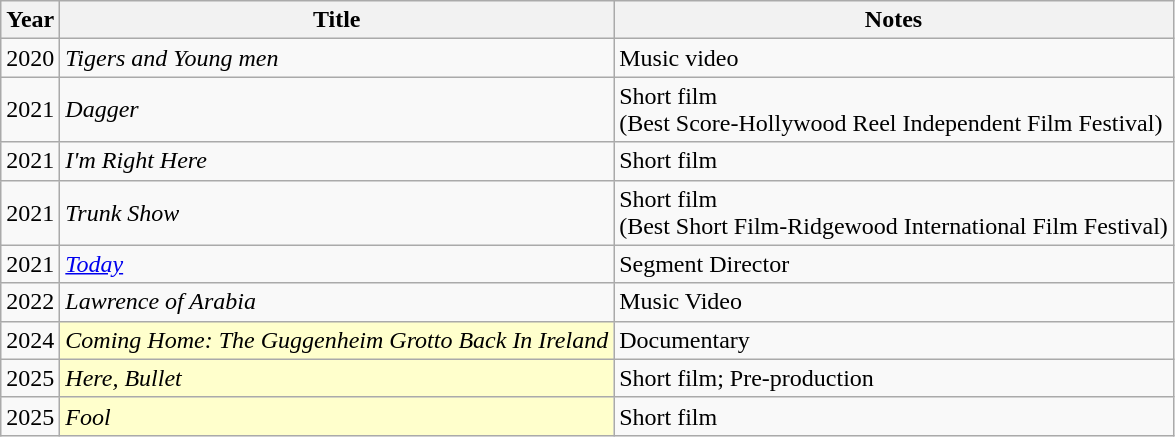<table class="wikitable sortable">
<tr>
<th>Year</th>
<th>Title</th>
<th scope="col" class="unsortable">Notes</th>
</tr>
<tr>
<td>2020</td>
<td><em>Tigers and Young men</em></td>
<td>Music video</td>
</tr>
<tr>
<td>2021</td>
<td><em>Dagger</em></td>
<td>Short film <br> (Best Score-Hollywood Reel Independent Film Festival)</td>
</tr>
<tr>
<td>2021</td>
<td><em>I'm Right Here</em></td>
<td>Short film</td>
</tr>
<tr>
<td>2021</td>
<td><em>Trunk Show</em></td>
<td>Short film <br> (Best Short Film-Ridgewood International Film Festival)</td>
</tr>
<tr>
<td>2021</td>
<td><em><a href='#'>Today</a></em></td>
<td>Segment Director</td>
</tr>
<tr>
<td>2022</td>
<td><em>Lawrence of Arabia</em></td>
<td>Music Video</td>
</tr>
<tr>
<td>2024</td>
<td style="background:#FFFFCC;"><em>Coming Home: The Guggenheim Grotto Back In Ireland</em> </td>
<td>Documentary</td>
</tr>
<tr>
<td>2025</td>
<td style="background:#FFFFCC;"><em>Here, Bullet</em>  </td>
<td>Short film; Pre-production</td>
</tr>
<tr>
<td>2025</td>
<td style="background:#FFFFCC;"><em>Fool</em>  </td>
<td>Short film</td>
</tr>
</table>
